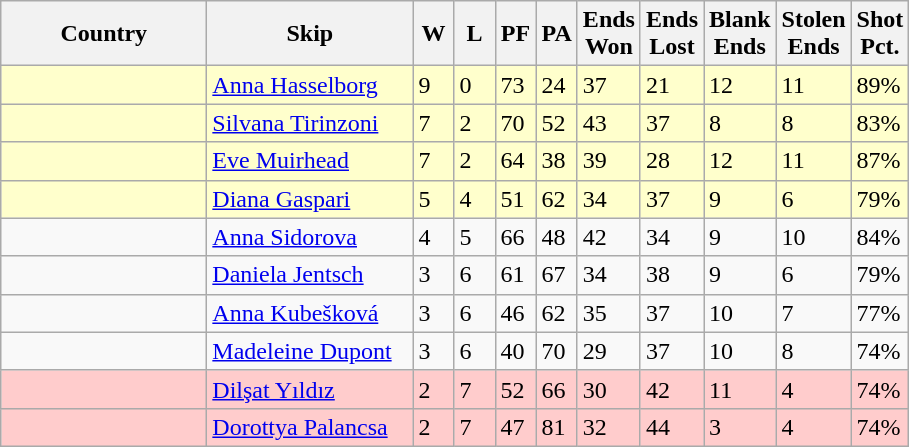<table class=wikitable>
<tr>
<th width=130>Country</th>
<th width=130>Skip</th>
<th width=20>W</th>
<th width=20>L</th>
<th width=20>PF</th>
<th width=20>PA</th>
<th width=20>Ends Won</th>
<th width=20>Ends Lost</th>
<th width=20>Blank Ends</th>
<th width=20>Stolen Ends</th>
<th width=20>Shot Pct.</th>
</tr>
<tr bgcolor=#ffffcc>
<td></td>
<td><a href='#'>Anna Hasselborg</a></td>
<td>9</td>
<td>0</td>
<td>73</td>
<td>24</td>
<td>37</td>
<td>21</td>
<td>12</td>
<td>11</td>
<td>89%</td>
</tr>
<tr bgcolor=#ffffcc>
<td></td>
<td><a href='#'>Silvana Tirinzoni</a></td>
<td>7</td>
<td>2</td>
<td>70</td>
<td>52</td>
<td>43</td>
<td>37</td>
<td>8</td>
<td>8</td>
<td>83%</td>
</tr>
<tr bgcolor=#ffffcc>
<td></td>
<td><a href='#'>Eve Muirhead</a></td>
<td>7</td>
<td>2</td>
<td>64</td>
<td>38</td>
<td>39</td>
<td>28</td>
<td>12</td>
<td>11</td>
<td>87%</td>
</tr>
<tr bgcolor=#ffffcc>
<td></td>
<td><a href='#'>Diana Gaspari</a></td>
<td>5</td>
<td>4</td>
<td>51</td>
<td>62</td>
<td>34</td>
<td>37</td>
<td>9</td>
<td>6</td>
<td>79%</td>
</tr>
<tr>
<td></td>
<td><a href='#'>Anna Sidorova</a></td>
<td>4</td>
<td>5</td>
<td>66</td>
<td>48</td>
<td>42</td>
<td>34</td>
<td>9</td>
<td>10</td>
<td>84%</td>
</tr>
<tr>
<td></td>
<td><a href='#'>Daniela Jentsch</a></td>
<td>3</td>
<td>6</td>
<td>61</td>
<td>67</td>
<td>34</td>
<td>38</td>
<td>9</td>
<td>6</td>
<td>79%</td>
</tr>
<tr>
<td></td>
<td><a href='#'>Anna Kubešková</a></td>
<td>3</td>
<td>6</td>
<td>46</td>
<td>62</td>
<td>35</td>
<td>37</td>
<td>10</td>
<td>7</td>
<td>77%</td>
</tr>
<tr>
<td></td>
<td><a href='#'>Madeleine Dupont</a></td>
<td>3</td>
<td>6</td>
<td>40</td>
<td>70</td>
<td>29</td>
<td>37</td>
<td>10</td>
<td>8</td>
<td>74%</td>
</tr>
<tr style="background:#ffcccc">
<td></td>
<td><a href='#'>Dilşat Yıldız</a></td>
<td>2</td>
<td>7</td>
<td>52</td>
<td>66</td>
<td>30</td>
<td>42</td>
<td>11</td>
<td>4</td>
<td>74%</td>
</tr>
<tr style="background:#ffcccc">
<td></td>
<td><a href='#'>Dorottya Palancsa</a></td>
<td>2</td>
<td>7</td>
<td>47</td>
<td>81</td>
<td>32</td>
<td>44</td>
<td>3</td>
<td>4</td>
<td>74%</td>
</tr>
</table>
